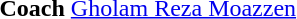<table "style=text-align:left">
<tr>
<td><strong>Coach</strong></td>
<td> <a href='#'>Gholam Reza Moazzen</a></td>
</tr>
</table>
